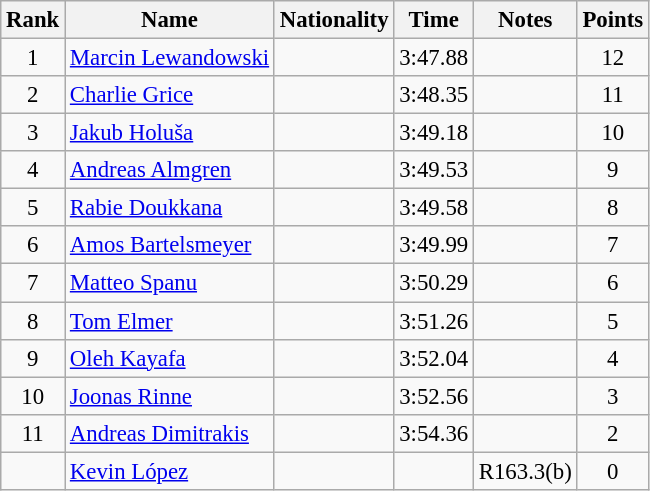<table class="wikitable sortable" style="text-align:center; font-size:95%">
<tr>
<th>Rank</th>
<th>Name</th>
<th>Nationality</th>
<th>Time</th>
<th>Notes</th>
<th>Points</th>
</tr>
<tr>
<td>1</td>
<td align=left><a href='#'>Marcin Lewandowski</a></td>
<td align=left></td>
<td>3:47.88</td>
<td></td>
<td>12</td>
</tr>
<tr>
<td>2</td>
<td align=left><a href='#'>Charlie Grice</a></td>
<td align=left></td>
<td>3:48.35</td>
<td></td>
<td>11</td>
</tr>
<tr>
<td>3</td>
<td align=left><a href='#'>Jakub Holuša</a></td>
<td align=left></td>
<td>3:49.18</td>
<td></td>
<td>10</td>
</tr>
<tr>
<td>4</td>
<td align=left><a href='#'>Andreas Almgren</a></td>
<td align=left></td>
<td>3:49.53</td>
<td></td>
<td>9</td>
</tr>
<tr>
<td>5</td>
<td align=left><a href='#'>Rabie Doukkana</a></td>
<td align=left></td>
<td>3:49.58</td>
<td></td>
<td>8</td>
</tr>
<tr>
<td>6</td>
<td align=left><a href='#'>Amos Bartelsmeyer</a></td>
<td align=left></td>
<td>3:49.99</td>
<td></td>
<td>7</td>
</tr>
<tr>
<td>7</td>
<td align=left><a href='#'>Matteo Spanu</a></td>
<td align=left></td>
<td>3:50.29</td>
<td></td>
<td>6</td>
</tr>
<tr>
<td>8</td>
<td align=left><a href='#'>Tom Elmer</a></td>
<td align=left></td>
<td>3:51.26</td>
<td></td>
<td>5</td>
</tr>
<tr>
<td>9</td>
<td align=left><a href='#'>Oleh Kayafa</a></td>
<td align=left></td>
<td>3:52.04</td>
<td></td>
<td>4</td>
</tr>
<tr>
<td>10</td>
<td align=left><a href='#'>Joonas Rinne</a></td>
<td align=left></td>
<td>3:52.56</td>
<td></td>
<td>3</td>
</tr>
<tr>
<td>11</td>
<td align=left><a href='#'>Andreas Dimitrakis</a></td>
<td align=left></td>
<td>3:54.36</td>
<td></td>
<td>2</td>
</tr>
<tr>
<td></td>
<td align=left><a href='#'>Kevin López</a></td>
<td align=left></td>
<td></td>
<td>R163.3(b)</td>
<td>0</td>
</tr>
</table>
